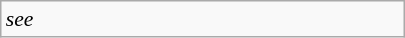<table class="wikitable floatright" style="font-size: 0.9em; width: 270px;">
<tr>
<td><em>see </em></td>
</tr>
</table>
